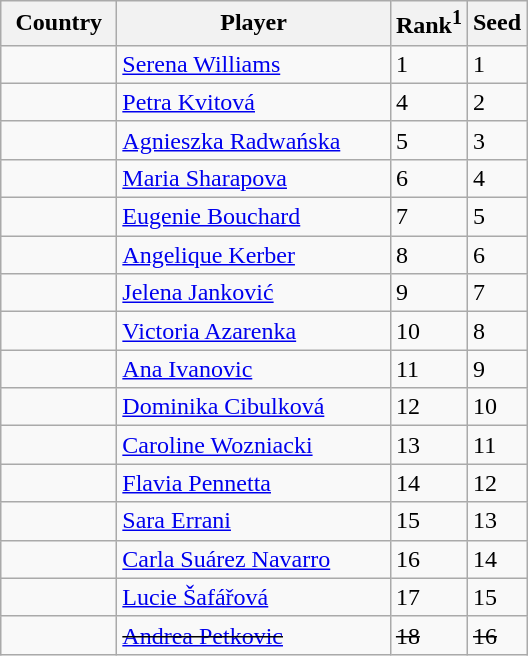<table class="sortable wikitable">
<tr>
<th width="70">Country</th>
<th width="175">Player</th>
<th>Rank<sup>1</sup></th>
<th>Seed</th>
</tr>
<tr>
<td></td>
<td><a href='#'>Serena Williams</a></td>
<td>1</td>
<td>1</td>
</tr>
<tr>
<td></td>
<td><a href='#'>Petra Kvitová</a></td>
<td>4</td>
<td>2</td>
</tr>
<tr>
<td></td>
<td><a href='#'>Agnieszka Radwańska</a></td>
<td>5</td>
<td>3</td>
</tr>
<tr>
<td></td>
<td><a href='#'>Maria Sharapova</a></td>
<td>6</td>
<td>4</td>
</tr>
<tr>
<td></td>
<td><a href='#'>Eugenie Bouchard</a></td>
<td>7</td>
<td>5</td>
</tr>
<tr>
<td></td>
<td><a href='#'>Angelique Kerber</a></td>
<td>8</td>
<td>6</td>
</tr>
<tr>
<td></td>
<td><a href='#'>Jelena Janković</a></td>
<td>9</td>
<td>7</td>
</tr>
<tr>
<td></td>
<td><a href='#'>Victoria Azarenka</a></td>
<td>10</td>
<td>8</td>
</tr>
<tr>
<td></td>
<td><a href='#'>Ana Ivanovic</a></td>
<td>11</td>
<td>9</td>
</tr>
<tr>
<td></td>
<td><a href='#'>Dominika Cibulková</a></td>
<td>12</td>
<td>10</td>
</tr>
<tr>
<td></td>
<td><a href='#'>Caroline Wozniacki</a></td>
<td>13</td>
<td>11</td>
</tr>
<tr>
<td></td>
<td><a href='#'>Flavia Pennetta</a></td>
<td>14</td>
<td>12</td>
</tr>
<tr>
<td></td>
<td><a href='#'>Sara Errani</a></td>
<td>15</td>
<td>13</td>
</tr>
<tr>
<td></td>
<td><a href='#'>Carla Suárez Navarro</a></td>
<td>16</td>
<td>14</td>
</tr>
<tr>
<td></td>
<td><a href='#'>Lucie Šafářová</a></td>
<td>17</td>
<td>15</td>
</tr>
<tr>
<td><s></s></td>
<td><s><a href='#'>Andrea Petkovic</a></s></td>
<td><s>18</s></td>
<td><s>16</s></td>
</tr>
</table>
